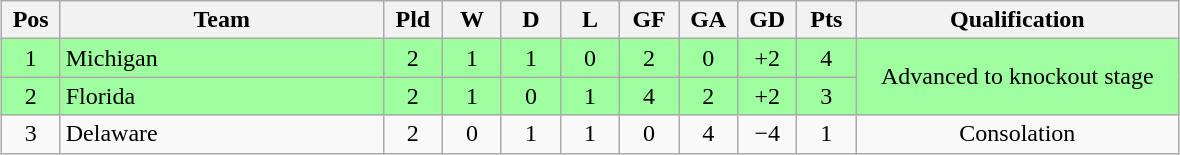<table class="wikitable" style="text-align:center; margin: 1em auto">
<tr>
<th style="width:2em">Pos</th>
<th style="width:13em">Team</th>
<th style="width:2em">Pld</th>
<th style="width:2em">W</th>
<th style="width:2em">D</th>
<th style="width:2em">L</th>
<th style="width:2em">GF</th>
<th style="width:2em">GA</th>
<th style="width:2em">GD</th>
<th style="width:2em">Pts</th>
<th style="width:13em">Qualification</th>
</tr>
<tr bgcolor="#9eff9e">
<td>1</td>
<td style="text-align:left">Michigan</td>
<td>2</td>
<td>1</td>
<td>1</td>
<td>0</td>
<td>2</td>
<td>0</td>
<td>+2</td>
<td>4</td>
<td rowspan="2">Advanced to knockout stage</td>
</tr>
<tr bgcolor="#9eff9e">
<td>2</td>
<td style="text-align:left">Florida</td>
<td>2</td>
<td>1</td>
<td>0</td>
<td>1</td>
<td>4</td>
<td>2</td>
<td>+2</td>
<td>3</td>
</tr>
<tr>
<td>3</td>
<td style="text-align:left">Delaware</td>
<td>2</td>
<td>0</td>
<td>1</td>
<td>1</td>
<td>0</td>
<td>4</td>
<td>−4</td>
<td>1</td>
<td>Consolation</td>
</tr>
</table>
